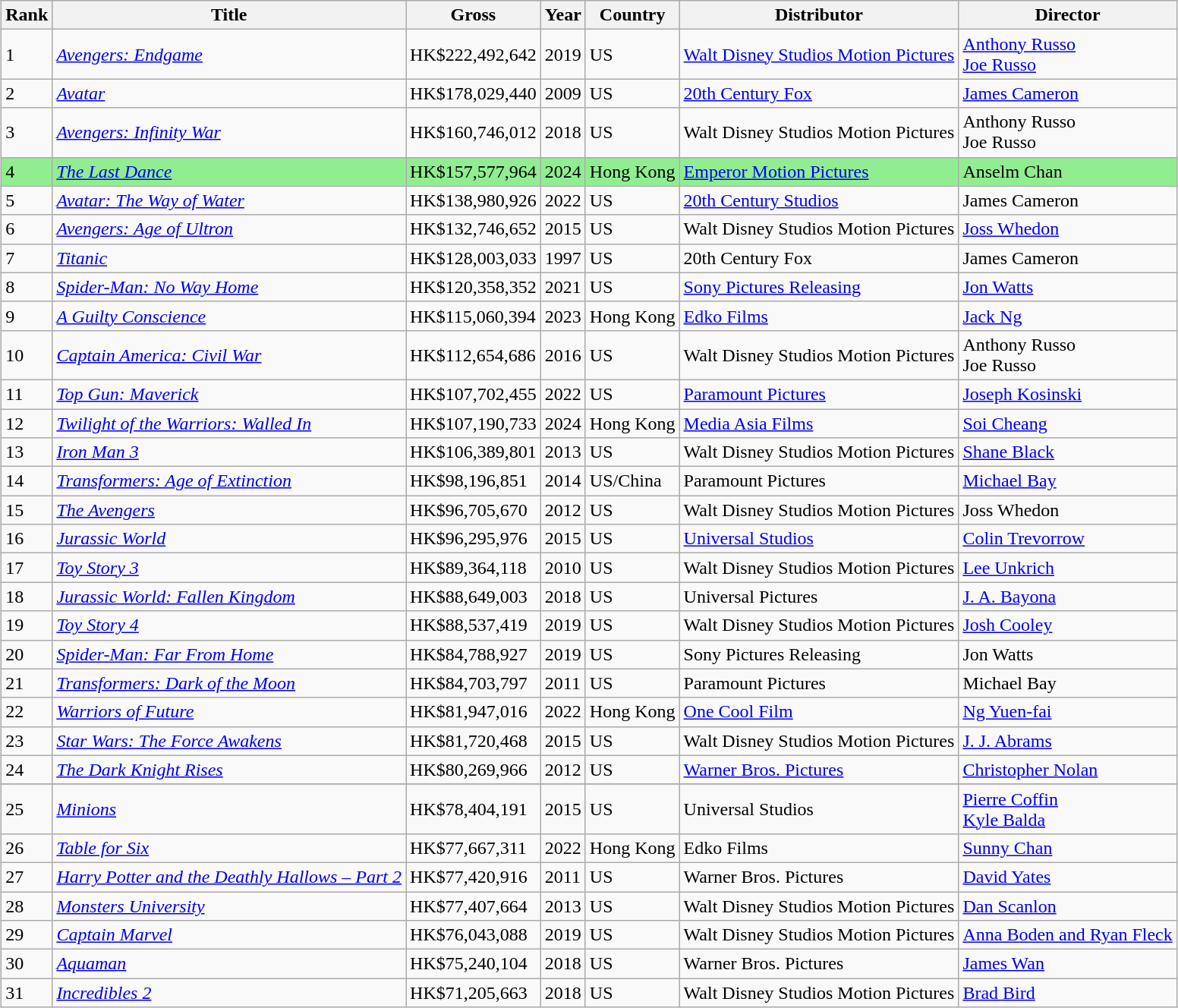<table class="wikitable sortable"  style="margin:auto; margin:auto;">
<tr>
<th>Rank</th>
<th>Title</th>
<th>Gross</th>
<th>Year</th>
<th>Country</th>
<th>Distributor</th>
<th>Director</th>
</tr>
<tr>
<td>1</td>
<td><em><a href='#'>Avengers: Endgame</a></em></td>
<td>HK$222,492,642</td>
<td>2019</td>
<td>US</td>
<td><a href='#'>Walt Disney Studios Motion Pictures</a></td>
<td><a href='#'>Anthony Russo<br>Joe Russo</a></td>
</tr>
<tr>
<td>2</td>
<td><em><a href='#'>Avatar</a></em></td>
<td>HK$178,029,440</td>
<td>2009</td>
<td>US</td>
<td><a href='#'>20th Century Fox</a></td>
<td><a href='#'>James Cameron</a></td>
</tr>
<tr>
<td>3</td>
<td><em><a href='#'>Avengers: Infinity War</a></em></td>
<td>HK$160,746,012</td>
<td>2018</td>
<td>US</td>
<td>Walt Disney Studios Motion Pictures</td>
<td>Anthony Russo<br>Joe Russo</td>
</tr>
<tr style="background:lightgreen">
<td>4</td>
<td><em><a href='#'>The Last Dance</a></em></td>
<td>HK$157,577,964</td>
<td>2024</td>
<td>Hong Kong</td>
<td><a href='#'>Emperor Motion Pictures</a></td>
<td>Anselm Chan</td>
</tr>
<tr>
<td>5</td>
<td><em><a href='#'>Avatar: The Way of Water</a></em></td>
<td>HK$138,980,926</td>
<td>2022</td>
<td>US</td>
<td><a href='#'>20th Century Studios</a></td>
<td>James Cameron</td>
</tr>
<tr>
<td>6</td>
<td><em><a href='#'>Avengers: Age of Ultron</a></em></td>
<td>HK$132,746,652</td>
<td>2015</td>
<td>US</td>
<td>Walt Disney Studios Motion Pictures</td>
<td><a href='#'>Joss Whedon</a></td>
</tr>
<tr>
<td>7</td>
<td><em><a href='#'>Titanic</a></em></td>
<td>HK$128,003,033</td>
<td>1997</td>
<td>US</td>
<td>20th Century Fox</td>
<td>James Cameron</td>
</tr>
<tr>
<td>8</td>
<td><em><a href='#'>Spider-Man: No Way Home</a></em></td>
<td>HK$120,358,352</td>
<td>2021</td>
<td>US</td>
<td><a href='#'>Sony Pictures Releasing</a></td>
<td><a href='#'>Jon Watts</a></td>
</tr>
<tr>
<td>9</td>
<td><em><a href='#'>A Guilty Conscience</a></em></td>
<td>HK$115,060,394</td>
<td>2023</td>
<td>Hong Kong</td>
<td><a href='#'>Edko Films</a></td>
<td><a href='#'>Jack Ng</a></td>
</tr>
<tr>
<td>10</td>
<td><em><a href='#'>Captain America: Civil War</a></em></td>
<td>HK$112,654,686</td>
<td>2016</td>
<td>US</td>
<td>Walt Disney Studios Motion Pictures</td>
<td>Anthony Russo<br>Joe Russo</td>
</tr>
<tr>
<td>11</td>
<td><em><a href='#'>Top Gun: Maverick</a></em></td>
<td>HK$107,702,455</td>
<td>2022</td>
<td>US</td>
<td><a href='#'>Paramount Pictures</a></td>
<td><a href='#'>Joseph Kosinski</a></td>
</tr>
<tr>
<td>12</td>
<td><em><a href='#'>Twilight of the Warriors: Walled In</a></em></td>
<td>HK$107,190,733</td>
<td>2024</td>
<td>Hong Kong</td>
<td><a href='#'>Media Asia Films</a></td>
<td><a href='#'>Soi Cheang</a></td>
</tr>
<tr>
<td>13</td>
<td><em><a href='#'>Iron Man 3</a></em></td>
<td>HK$106,389,801</td>
<td>2013</td>
<td>US</td>
<td>Walt Disney Studios Motion Pictures</td>
<td><a href='#'>Shane Black</a></td>
</tr>
<tr>
<td>14</td>
<td><em><a href='#'>Transformers: Age of Extinction</a></em></td>
<td>HK$98,196,851</td>
<td>2014</td>
<td>US/China</td>
<td>Paramount Pictures</td>
<td><a href='#'>Michael Bay</a></td>
</tr>
<tr>
<td>15</td>
<td><em><a href='#'>The Avengers</a></em></td>
<td>HK$96,705,670</td>
<td>2012</td>
<td>US</td>
<td>Walt Disney Studios Motion Pictures</td>
<td>Joss Whedon</td>
</tr>
<tr>
<td>16</td>
<td><em><a href='#'>Jurassic World</a></em></td>
<td>HK$96,295,976</td>
<td>2015</td>
<td>US</td>
<td><a href='#'>Universal Studios</a></td>
<td><a href='#'>Colin Trevorrow</a></td>
</tr>
<tr>
<td>17</td>
<td><em><a href='#'>Toy Story 3</a></em></td>
<td>HK$89,364,118</td>
<td>2010</td>
<td>US</td>
<td>Walt Disney Studios Motion Pictures</td>
<td><a href='#'>Lee Unkrich</a></td>
</tr>
<tr>
<td>18</td>
<td><em><a href='#'>Jurassic World: Fallen Kingdom</a></em></td>
<td>HK$88,649,003</td>
<td>2018</td>
<td>US</td>
<td>Universal Pictures</td>
<td><a href='#'>J. A. Bayona</a></td>
</tr>
<tr>
<td>19</td>
<td><em><a href='#'>Toy Story 4</a></em></td>
<td>HK$88,537,419</td>
<td>2019</td>
<td>US</td>
<td>Walt Disney Studios Motion Pictures</td>
<td><a href='#'>Josh Cooley</a></td>
</tr>
<tr>
<td>20</td>
<td><em><a href='#'>Spider-Man: Far From Home</a></em></td>
<td>HK$84,788,927</td>
<td>2019</td>
<td>US</td>
<td>Sony Pictures Releasing</td>
<td>Jon Watts</td>
</tr>
<tr>
<td>21</td>
<td><em><a href='#'>Transformers: Dark of the Moon</a></em></td>
<td>HK$84,703,797</td>
<td>2011</td>
<td>US</td>
<td>Paramount Pictures</td>
<td>Michael Bay</td>
</tr>
<tr>
<td>22</td>
<td><em><a href='#'>Warriors of Future</a></em></td>
<td>HK$81,947,016</td>
<td>2022</td>
<td>Hong Kong</td>
<td><a href='#'>One Cool Film</a></td>
<td><a href='#'>Ng Yuen-fai</a></td>
</tr>
<tr>
<td>23</td>
<td><em><a href='#'>Star Wars: The Force Awakens</a></em></td>
<td>HK$81,720,468</td>
<td>2015</td>
<td>US</td>
<td>Walt Disney Studios Motion Pictures</td>
<td><a href='#'>J. J. Abrams</a></td>
</tr>
<tr>
<td>24</td>
<td><em><a href='#'>The Dark Knight Rises</a></em></td>
<td>HK$80,269,966</td>
<td>2012</td>
<td>US</td>
<td><a href='#'>Warner Bros. Pictures</a></td>
<td><a href='#'>Christopher Nolan</a></td>
</tr>
<tr style="background:lightgreen">
</tr>
<tr>
<td>25</td>
<td><em><a href='#'>Minions</a></em></td>
<td>HK$78,404,191</td>
<td>2015</td>
<td>US</td>
<td>Universal Studios</td>
<td><a href='#'>Pierre Coffin</a><br><a href='#'>Kyle Balda</a></td>
</tr>
<tr>
<td>26</td>
<td><em><a href='#'>Table for Six</a></em></td>
<td>HK$77,667,311</td>
<td>2022</td>
<td>Hong Kong</td>
<td>Edko Films</td>
<td><a href='#'>Sunny Chan</a></td>
</tr>
<tr>
<td>27</td>
<td><em><a href='#'>Harry Potter and the Deathly Hallows – Part 2</a></em></td>
<td>HK$77,420,916</td>
<td>2011</td>
<td>US</td>
<td>Warner Bros. Pictures</td>
<td><a href='#'>David Yates</a></td>
</tr>
<tr>
<td>28</td>
<td><em><a href='#'>Monsters University</a></em></td>
<td>HK$77,407,664</td>
<td>2013</td>
<td>US</td>
<td>Walt Disney Studios Motion Pictures</td>
<td><a href='#'>Dan Scanlon</a></td>
</tr>
<tr>
<td>29</td>
<td><em><a href='#'>Captain Marvel</a></em></td>
<td>HK$76,043,088</td>
<td>2019</td>
<td>US</td>
<td>Walt Disney Studios Motion Pictures</td>
<td><a href='#'>Anna Boden and Ryan Fleck</a></td>
</tr>
<tr>
<td>30</td>
<td><em><a href='#'>Aquaman</a></em></td>
<td>HK$75,240,104</td>
<td>2018</td>
<td>US</td>
<td>Warner Bros. Pictures</td>
<td><a href='#'>James Wan</a></td>
</tr>
<tr>
<td>31</td>
<td><em><a href='#'>Incredibles 2</a></em></td>
<td>HK$71,205,663</td>
<td>2018</td>
<td>US</td>
<td>Walt Disney Studios Motion Pictures</td>
<td><a href='#'>Brad Bird</a></td>
</tr>
</table>
